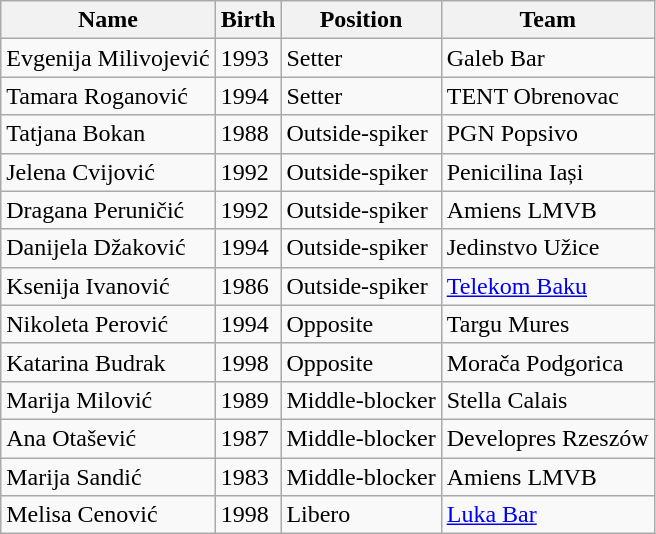<table class="wikitable">
<tr>
<th>Name</th>
<th>Birth</th>
<th>Position</th>
<th>Team</th>
</tr>
<tr>
<td>Evgenija Milivojević</td>
<td>1993</td>
<td>Setter</td>
<td> Galeb Bar</td>
</tr>
<tr>
<td>Tamara Roganović</td>
<td>1994</td>
<td>Setter</td>
<td> TENT Obrenovac</td>
</tr>
<tr>
<td>Tatjana Bokan</td>
<td>1988</td>
<td>Outside-spiker</td>
<td> PGN Popsivo</td>
</tr>
<tr>
<td>Jelena Cvijović</td>
<td>1992</td>
<td>Outside-spiker</td>
<td> Penicilina Iași</td>
</tr>
<tr>
<td>Dragana Peruničić</td>
<td>1992</td>
<td>Outside-spiker</td>
<td> Amiens LMVB</td>
</tr>
<tr>
<td>Danijela Džaković</td>
<td>1994</td>
<td>Outside-spiker</td>
<td> Jedinstvo Užice</td>
</tr>
<tr>
<td>Ksenija Ivanović</td>
<td>1986</td>
<td>Outside-spiker</td>
<td> <a href='#'>Telekom Baku</a></td>
</tr>
<tr>
<td>Nikoleta Perović</td>
<td>1994</td>
<td>Opposite</td>
<td> Targu Mures</td>
</tr>
<tr>
<td>Katarina Budrak</td>
<td>1998</td>
<td>Opposite</td>
<td> Morača Podgorica</td>
</tr>
<tr>
<td>Marija Milović</td>
<td>1989</td>
<td>Middle-blocker</td>
<td> Stella Calais</td>
</tr>
<tr>
<td>Ana Otašević</td>
<td>1987</td>
<td>Middle-blocker</td>
<td> Developres Rzeszów</td>
</tr>
<tr>
<td>Marija Sandić</td>
<td>1983</td>
<td>Middle-blocker</td>
<td> Amiens LMVB</td>
</tr>
<tr>
<td>Melisa Cenović</td>
<td>1998</td>
<td>Libero</td>
<td> <a href='#'>Luka Bar</a></td>
</tr>
</table>
